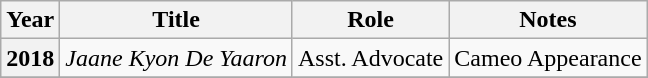<table class="wikitable plainrowheaders sortable">
<tr>
<th scope="col">Year</th>
<th scope="col">Title</th>
<th scope="col">Role</th>
<th scope="col">Notes</th>
</tr>
<tr>
<th scope="row">2018</th>
<td><em>Jaane Kyon De Yaaron</em></td>
<td>Asst. Advocate</td>
<td>Cameo Appearance</td>
</tr>
<tr>
</tr>
</table>
